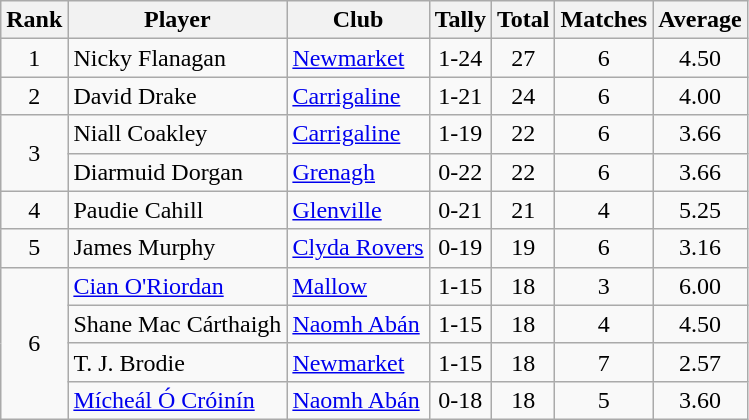<table class="wikitable">
<tr>
<th>Rank</th>
<th>Player</th>
<th>Club</th>
<th>Tally</th>
<th>Total</th>
<th>Matches</th>
<th>Average</th>
</tr>
<tr>
<td rowspan="1" style="text-align:center;">1</td>
<td>Nicky Flanagan</td>
<td><a href='#'>Newmarket</a></td>
<td align=center>1-24</td>
<td align=center>27</td>
<td align=center>6</td>
<td align=center>4.50</td>
</tr>
<tr>
<td rowspan="1" style="text-align:center;">2</td>
<td>David Drake</td>
<td><a href='#'>Carrigaline</a></td>
<td align=center>1-21</td>
<td align=center>24</td>
<td align=center>6</td>
<td align=center>4.00</td>
</tr>
<tr>
<td rowspan="2" style="text-align:center;">3</td>
<td>Niall Coakley</td>
<td><a href='#'>Carrigaline</a></td>
<td align=center>1-19</td>
<td align=center>22</td>
<td align=center>6</td>
<td align=center>3.66</td>
</tr>
<tr>
<td>Diarmuid Dorgan</td>
<td><a href='#'>Grenagh</a></td>
<td align=center>0-22</td>
<td align=center>22</td>
<td align=center>6</td>
<td align=center>3.66</td>
</tr>
<tr>
<td rowspan="1" style="text-align:center;">4</td>
<td>Paudie Cahill</td>
<td><a href='#'>Glenville</a></td>
<td align=center>0-21</td>
<td align=center>21</td>
<td align=center>4</td>
<td align=center>5.25</td>
</tr>
<tr>
<td rowspan="1" style="text-align:center;">5</td>
<td>James Murphy</td>
<td><a href='#'>Clyda Rovers</a></td>
<td align=center>0-19</td>
<td align=center>19</td>
<td align=center>6</td>
<td align=center>3.16</td>
</tr>
<tr>
<td rowspan="4" style="text-align:center;">6</td>
<td><a href='#'>Cian O'Riordan</a></td>
<td><a href='#'>Mallow</a></td>
<td align=center>1-15</td>
<td align=center>18</td>
<td align=center>3</td>
<td align=center>6.00</td>
</tr>
<tr>
<td>Shane Mac Cárthaigh</td>
<td><a href='#'>Naomh Abán</a></td>
<td align=center>1-15</td>
<td align=center>18</td>
<td align=center>4</td>
<td align=center>4.50</td>
</tr>
<tr>
<td>T. J. Brodie</td>
<td><a href='#'>Newmarket</a></td>
<td align=center>1-15</td>
<td align=center>18</td>
<td align=center>7</td>
<td align=center>2.57</td>
</tr>
<tr>
<td><a href='#'>Mícheál Ó Cróinín</a></td>
<td><a href='#'>Naomh Abán</a></td>
<td align=center>0-18</td>
<td align=center>18</td>
<td align=center>5</td>
<td align=center>3.60</td>
</tr>
</table>
